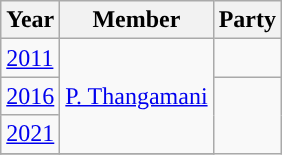<table class="wikitable sortable'">
<tr>
<th>Year</th>
<th>Member</th>
<th colspan="2">Party</th>
</tr>
<tr>
<td><a href='#'>2011</a></td>
<td rowspan=3><a href='#'>P. Thangamani</a></td>
<td></td>
</tr>
<tr>
<td><a href='#'>2016</a></td>
</tr>
<tr>
<td><a href='#'>2021</a></td>
</tr>
<tr>
</tr>
</table>
